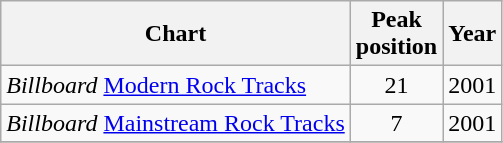<table class="wikitable">
<tr>
<th align="left">Chart</th>
<th align="left">Peak<br>position</th>
<th align="left">Year</th>
</tr>
<tr>
<td align="left"><em>Billboard</em> <a href='#'>Modern Rock Tracks</a></td>
<td align="center">21</td>
<td align="center">2001</td>
</tr>
<tr>
<td align="left"><em>Billboard</em> <a href='#'>Mainstream Rock Tracks</a></td>
<td align="center">7</td>
<td align="center">2001</td>
</tr>
<tr>
</tr>
</table>
